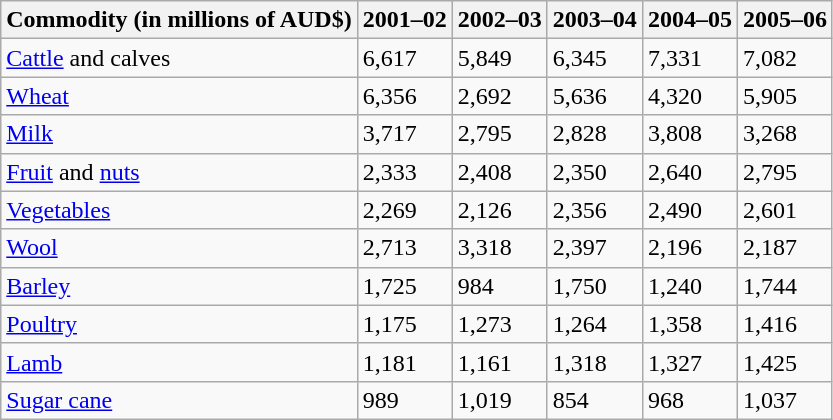<table class="wikitable sortable">
<tr h>
<th>Commodity (in millions of AUD$)</th>
<th>2001–02</th>
<th>2002–03</th>
<th>2003–04</th>
<th>2004–05</th>
<th>2005–06</th>
</tr>
<tr ---->
<td><a href='#'>Cattle</a> and calves</td>
<td>6,617</td>
<td>5,849</td>
<td>6,345</td>
<td>7,331</td>
<td>7,082</td>
</tr>
<tr ---->
<td><a href='#'>Wheat</a></td>
<td>6,356</td>
<td>2,692</td>
<td>5,636</td>
<td>4,320</td>
<td>5,905</td>
</tr>
<tr ---->
<td><a href='#'>Milk</a></td>
<td>3,717</td>
<td>2,795</td>
<td>2,828</td>
<td>3,808</td>
<td>3,268</td>
</tr>
<tr ---->
<td><a href='#'>Fruit</a> and <a href='#'>nuts</a></td>
<td>2,333</td>
<td>2,408</td>
<td>2,350</td>
<td>2,640</td>
<td>2,795</td>
</tr>
<tr ---->
<td><a href='#'>Vegetables</a></td>
<td>2,269</td>
<td>2,126</td>
<td>2,356</td>
<td>2,490</td>
<td>2,601</td>
</tr>
<tr ---->
<td><a href='#'>Wool</a></td>
<td>2,713</td>
<td>3,318</td>
<td>2,397</td>
<td>2,196</td>
<td>2,187</td>
</tr>
<tr ---->
<td><a href='#'>Barley</a></td>
<td>1,725</td>
<td>984</td>
<td>1,750</td>
<td>1,240</td>
<td>1,744</td>
</tr>
<tr ---->
<td><a href='#'>Poultry</a></td>
<td>1,175</td>
<td>1,273</td>
<td>1,264</td>
<td>1,358</td>
<td>1,416</td>
</tr>
<tr ---->
<td><a href='#'>Lamb</a></td>
<td>1,181</td>
<td>1,161</td>
<td>1,318</td>
<td>1,327</td>
<td>1,425</td>
</tr>
<tr ---->
<td><a href='#'>Sugar cane</a></td>
<td>989</td>
<td>1,019</td>
<td>854</td>
<td>968</td>
<td>1,037</td>
</tr>
</table>
